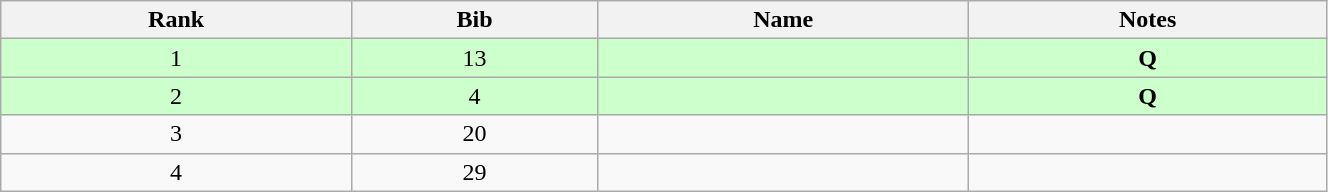<table class="wikitable" style="text-align:center;" width=70%>
<tr>
<th>Rank</th>
<th>Bib</th>
<th>Name</th>
<th>Notes</th>
</tr>
<tr bgcolor="#ccffcc">
<td>1</td>
<td>13</td>
<td align=left></td>
<td><strong>Q</strong></td>
</tr>
<tr bgcolor="#ccffcc">
<td>2</td>
<td>4</td>
<td align=left></td>
<td><strong>Q</strong></td>
</tr>
<tr>
<td>3</td>
<td>20</td>
<td align=left></td>
<td></td>
</tr>
<tr>
<td>4</td>
<td>29</td>
<td align=left></td>
<td></td>
</tr>
</table>
